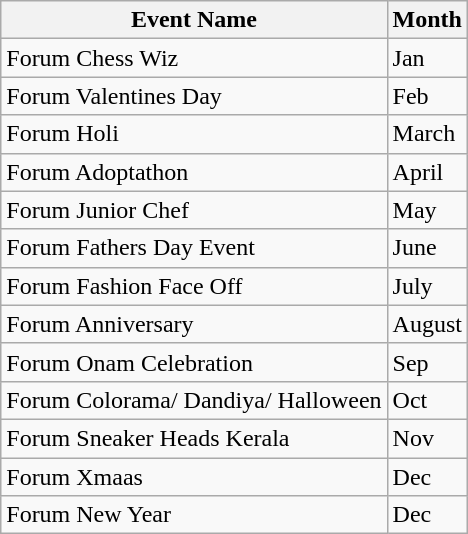<table class="wikitable">
<tr>
<th>Event Name</th>
<th>Month</th>
</tr>
<tr>
<td>Forum Chess Wiz</td>
<td>Jan</td>
</tr>
<tr>
<td>Forum Valentines Day</td>
<td>Feb</td>
</tr>
<tr>
<td>Forum Holi</td>
<td>March</td>
</tr>
<tr>
<td>Forum Adoptathon</td>
<td>April</td>
</tr>
<tr>
<td>Forum Junior Chef</td>
<td>May</td>
</tr>
<tr>
<td>Forum Fathers Day Event</td>
<td>June</td>
</tr>
<tr>
<td>Forum Fashion Face Off</td>
<td>July</td>
</tr>
<tr>
<td>Forum Anniversary</td>
<td>August</td>
</tr>
<tr>
<td>Forum Onam Celebration</td>
<td>Sep</td>
</tr>
<tr>
<td>Forum Colorama/ Dandiya/ Halloween</td>
<td>Oct</td>
</tr>
<tr>
<td>Forum Sneaker Heads Kerala</td>
<td>Nov</td>
</tr>
<tr>
<td>Forum Xmaas</td>
<td>Dec</td>
</tr>
<tr>
<td>Forum New Year</td>
<td>Dec</td>
</tr>
</table>
